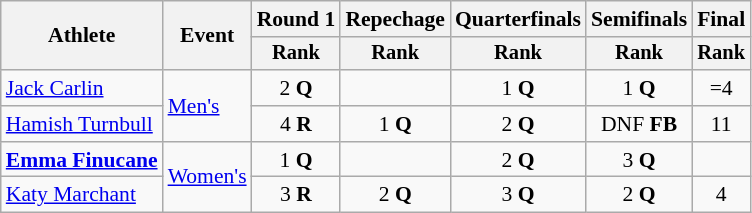<table class=wikitable style=font-size:90%;text-align:center>
<tr>
<th rowspan=2>Athlete</th>
<th rowspan=2>Event</th>
<th>Round 1</th>
<th>Repechage</th>
<th>Quarterfinals</th>
<th>Semifinals</th>
<th>Final</th>
</tr>
<tr style=font-size:95%>
<th>Rank</th>
<th>Rank</th>
<th>Rank</th>
<th>Rank</th>
<th>Rank</th>
</tr>
<tr>
<td align=left><a href='#'>Jack Carlin</a></td>
<td rowspan=2 align=left><a href='#'>Men's</a></td>
<td>2 <strong>Q</strong></td>
<td></td>
<td>1 <strong>Q</strong></td>
<td>1 <strong>Q</strong></td>
<td>=4</td>
</tr>
<tr>
<td align=left><a href='#'>Hamish Turnbull</a></td>
<td>4 <strong>R</strong></td>
<td>1 <strong>Q</strong></td>
<td>2 <strong>Q</strong></td>
<td>DNF <strong>FB</strong></td>
<td>11</td>
</tr>
<tr>
<td align=left><strong><a href='#'>Emma Finucane</a></strong></td>
<td rowspan=2 align=left><a href='#'>Women's</a></td>
<td>1 <strong>Q</strong></td>
<td></td>
<td>2 <strong>Q</strong></td>
<td>3 <strong>Q</strong></td>
<td></td>
</tr>
<tr>
<td align=left><a href='#'>Katy Marchant</a></td>
<td>3 <strong>R</strong></td>
<td>2 <strong>Q</strong></td>
<td>3 <strong>Q</strong></td>
<td>2 <strong>Q</strong></td>
<td>4</td>
</tr>
</table>
